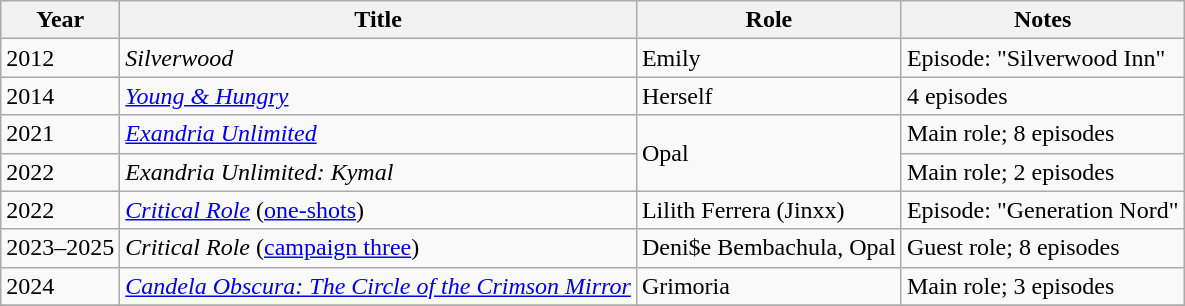<table class="wikitable sortable">
<tr>
<th>Year</th>
<th>Title</th>
<th>Role</th>
<th class="unsortable">Notes</th>
</tr>
<tr>
<td>2012</td>
<td><em>Silverwood</em></td>
<td>Emily</td>
<td>Episode: "Silverwood Inn"</td>
</tr>
<tr>
<td>2014</td>
<td><em><a href='#'>Young & Hungry</a></em></td>
<td>Herself</td>
<td>4 episodes</td>
</tr>
<tr>
<td>2021</td>
<td><em><a href='#'>Exandria Unlimited</a></em></td>
<td rowspan="2">Opal</td>
<td>Main role; 8 episodes</td>
</tr>
<tr>
<td>2022</td>
<td><em>Exandria Unlimited: Kymal</em></td>
<td>Main role; 2 episodes</td>
</tr>
<tr>
<td>2022</td>
<td><em><a href='#'>Critical Role</a></em> (<a href='#'>one-shots</a>)</td>
<td>Lilith Ferrera (Jinxx)</td>
<td>Episode: "Generation Nord"</td>
</tr>
<tr>
<td>2023–2025</td>
<td><em>Critical Role</em> (<a href='#'>campaign three</a>)</td>
<td>Deni$e Bembachula, Opal</td>
<td>Guest role; 8 episodes</td>
</tr>
<tr>
<td>2024</td>
<td><em><a href='#'>Candela Obscura: The Circle of the Crimson Mirror</a></em></td>
<td>Grimoria</td>
<td>Main role; 3 episodes</td>
</tr>
<tr>
</tr>
</table>
